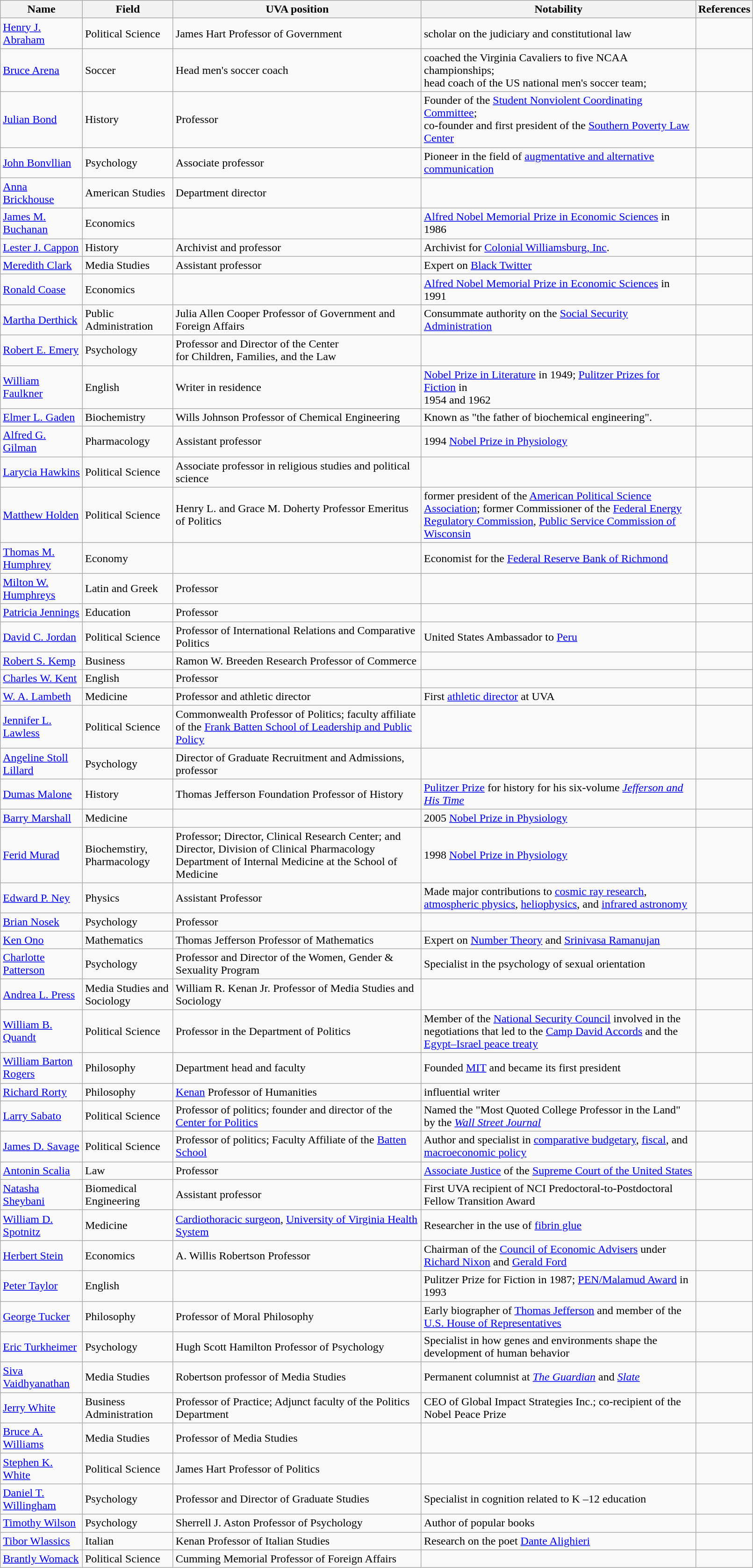<table class="wikitable sortable" style="width:85%;">
<tr>
<th>Name</th>
<th>Field</th>
<th>UVA position</th>
<th>Notability</th>
<th>References</th>
</tr>
<tr>
<td><a href='#'>Henry J. Abraham</a></td>
<td>Political Science</td>
<td>James Hart Professor of Government</td>
<td>scholar on the judiciary and constitutional law</td>
<td></td>
</tr>
<tr>
<td><a href='#'>Bruce Arena</a></td>
<td>Soccer</td>
<td>Head men's soccer coach</td>
<td>coached the Virginia Cavaliers to five NCAA championships;<br>head coach of the US national men's soccer team;</td>
<td></td>
</tr>
<tr>
<td><a href='#'>Julian Bond</a></td>
<td>History</td>
<td>Professor</td>
<td>Founder of the <a href='#'>Student Nonviolent Coordinating Committee</a>;<br>co-founder and first president of the <a href='#'>Southern Poverty Law Center</a></td>
<td></td>
</tr>
<tr>
<td><a href='#'>John Bonvllian</a></td>
<td>Psychology</td>
<td>Associate professor</td>
<td>Pioneer in the field of <a href='#'>augmentative and alternative communication</a></td>
<td></td>
</tr>
<tr>
<td><a href='#'>Anna Brickhouse</a></td>
<td>American Studies</td>
<td>Department director</td>
<td></td>
<td></td>
</tr>
<tr>
<td><a href='#'>James M. Buchanan</a></td>
<td>Economics</td>
<td></td>
<td><a href='#'>Alfred Nobel Memorial Prize in Economic Sciences</a> in 1986</td>
<td></td>
</tr>
<tr>
<td><a href='#'>Lester J. Cappon</a></td>
<td>History</td>
<td>Archivist and professor</td>
<td>Archivist for <a href='#'>Colonial Williamsburg, Inc</a>.</td>
<td></td>
</tr>
<tr>
<td><a href='#'>Meredith Clark</a></td>
<td>Media Studies</td>
<td>Assistant professor</td>
<td>Expert on <a href='#'>Black Twitter</a></td>
<td></td>
</tr>
<tr>
<td><a href='#'>Ronald Coase</a></td>
<td>Economics</td>
<td></td>
<td><a href='#'>Alfred Nobel Memorial Prize in Economic Sciences</a> in 1991</td>
<td></td>
</tr>
<tr>
<td><a href='#'>Martha Derthick</a></td>
<td>Public Administration</td>
<td>Julia Allen Cooper Professor of Government and Foreign Affairs</td>
<td>Consummate authority on the <a href='#'>Social Security Administration</a></td>
<td></td>
</tr>
<tr>
<td><a href='#'>Robert E. Emery</a></td>
<td>Psychology</td>
<td>Professor and Director of the Center<br>for Children, Families, and the Law</td>
<td></td>
<td></td>
</tr>
<tr>
<td><a href='#'>William Faulkner</a></td>
<td>English</td>
<td>Writer in residence</td>
<td><a href='#'>Nobel Prize in Literature</a> in 1949; <a href='#'>Pulitzer Prizes for Fiction</a> in<br>1954 and 1962</td>
<td></td>
</tr>
<tr>
<td><a href='#'>Elmer L. Gaden</a></td>
<td>Biochemistry</td>
<td>Wills Johnson Professor of Chemical Engineering</td>
<td>Known as "the father of biochemical engineering".</td>
<td></td>
</tr>
<tr>
<td><a href='#'>Alfred G. Gilman</a></td>
<td>Pharmacology</td>
<td>Assistant professor</td>
<td>1994 <a href='#'>Nobel Prize in Physiology</a></td>
<td></td>
</tr>
<tr>
<td><a href='#'>Larycia Hawkins</a></td>
<td>Political Science</td>
<td>Associate professor in religious studies and political science</td>
<td></td>
<td></td>
</tr>
<tr>
<td><a href='#'>Matthew Holden</a></td>
<td>Political Science</td>
<td>Henry L. and Grace M. Doherty Professor Emeritus of Politics</td>
<td>former president of the <a href='#'>American Political Science Association</a>; former Commissioner of the <a href='#'>Federal Energy Regulatory Commission</a>, <a href='#'>Public Service Commission of Wisconsin</a></td>
<td></td>
</tr>
<tr>
<td><a href='#'>Thomas M. Humphrey</a></td>
<td>Economy</td>
<td></td>
<td>Economist for the <a href='#'>Federal Reserve Bank of Richmond</a></td>
<td></td>
</tr>
<tr>
<td><a href='#'>Milton W. Humphreys</a></td>
<td>Latin and Greek</td>
<td>Professor</td>
<td></td>
<td></td>
</tr>
<tr>
<td><a href='#'>Patricia Jennings</a></td>
<td>Education</td>
<td>Professor</td>
<td></td>
<td></td>
</tr>
<tr>
<td><a href='#'>David C. Jordan</a></td>
<td>Political Science</td>
<td>Professor of International Relations and Comparative Politics</td>
<td>United States Ambassador to <a href='#'>Peru</a></td>
<td></td>
</tr>
<tr>
<td><a href='#'>Robert S. Kemp</a></td>
<td>Business</td>
<td>Ramon W. Breeden Research Professor of Commerce</td>
<td></td>
<td></td>
</tr>
<tr>
<td><a href='#'>Charles W. Kent</a></td>
<td>English</td>
<td>Professor</td>
<td></td>
<td></td>
</tr>
<tr>
<td><a href='#'>W. A. Lambeth</a></td>
<td>Medicine</td>
<td>Professor and athletic director</td>
<td>First <a href='#'>athletic director</a> at UVA</td>
<td></td>
</tr>
<tr>
<td><a href='#'>Jennifer L. Lawless</a></td>
<td>Political Science</td>
<td>Commonwealth Professor of Politics; faculty affiliate of the <a href='#'>Frank Batten School of Leadership and Public Policy</a></td>
<td></td>
<td></td>
</tr>
<tr>
<td><a href='#'>Angeline Stoll Lillard</a></td>
<td>Psychology</td>
<td>Director of Graduate Recruitment and Admissions, professor</td>
<td></td>
<td></td>
</tr>
<tr>
<td><a href='#'>Dumas Malone</a></td>
<td>History</td>
<td>Thomas Jefferson Foundation Professor of History</td>
<td><a href='#'>Pulitzer Prize</a> for history for his six-volume <em><a href='#'>Jefferson and His Time</a></em></td>
<td></td>
</tr>
<tr>
<td><a href='#'>Barry Marshall</a></td>
<td>Medicine</td>
<td></td>
<td>2005 <a href='#'>Nobel Prize in Physiology</a></td>
<td></td>
</tr>
<tr>
<td><a href='#'>Ferid Murad</a></td>
<td>Biochemstiry, Pharmacology</td>
<td>Professor; Director, Clinical Research Center; and Director, Division of Clinical Pharmacology Department of Internal Medicine at the School of Medicine</td>
<td>1998 <a href='#'>Nobel Prize in Physiology</a></td>
<td></td>
</tr>
<tr>
<td><a href='#'>Edward P. Ney</a></td>
<td>Physics</td>
<td>Assistant Professor</td>
<td>Made major contributions to <a href='#'>cosmic ray research</a>,<br><a href='#'>atmospheric physics</a>, <a href='#'>heliophysics</a>, and <a href='#'>infrared astronomy</a></td>
<td></td>
</tr>
<tr>
<td><a href='#'>Brian Nosek</a></td>
<td>Psychology</td>
<td>Professor</td>
<td></td>
<td></td>
</tr>
<tr>
<td><a href='#'>Ken Ono</a></td>
<td>Mathematics</td>
<td>Thomas Jefferson Professor of Mathematics</td>
<td>Expert on <a href='#'>Number Theory</a> and <a href='#'>Srinivasa Ramanujan</a></td>
<td></td>
</tr>
<tr>
<td><a href='#'>Charlotte Patterson</a></td>
<td>Psychology</td>
<td>Professor and Director of the Women, Gender & Sexuality Program</td>
<td>Specialist in the psychology of sexual orientation</td>
<td></td>
</tr>
<tr>
<td><a href='#'>Andrea L. Press</a></td>
<td>Media Studies and Sociology</td>
<td>William R. Kenan Jr. Professor of Media Studies and Sociology</td>
<td></td>
<td></td>
</tr>
<tr>
<td><a href='#'>William B. Quandt</a></td>
<td>Political Science</td>
<td>Professor in the Department of Politics</td>
<td>Member of the <a href='#'>National Security Council</a> involved in the negotiations that led to the <a href='#'>Camp David Accords</a> and the <a href='#'>Egypt–Israel peace treaty</a></td>
<td></td>
</tr>
<tr>
<td><a href='#'>William Barton Rogers</a></td>
<td>Philosophy</td>
<td>Department head and faculty</td>
<td>Founded <a href='#'>MIT</a> and became its first president</td>
<td></td>
</tr>
<tr>
<td><a href='#'>Richard Rorty</a></td>
<td>Philosophy</td>
<td><a href='#'>Kenan</a> Professor of Humanities</td>
<td>influential writer</td>
<td></td>
</tr>
<tr>
<td><a href='#'>Larry Sabato</a></td>
<td>Political Science</td>
<td>Professor of politics; founder and director of the <a href='#'>Center for Politics</a></td>
<td>Named the "Most Quoted College Professor in the Land" by the <em><a href='#'>Wall Street Journal</a></em></td>
<td></td>
</tr>
<tr>
<td><a href='#'>James D. Savage</a></td>
<td>Political Science</td>
<td>Professor of politics; Faculty Affiliate of the <a href='#'>Batten School</a></td>
<td>Author and specialist in <a href='#'>comparative budgetary</a>, <a href='#'>fiscal</a>, and <a href='#'>macroeconomic policy</a></td>
<td></td>
</tr>
<tr>
<td><a href='#'>Antonin Scalia</a></td>
<td>Law</td>
<td>Professor</td>
<td><a href='#'>Associate Justice</a> of the <a href='#'>Supreme Court of the United States</a></td>
<td></td>
</tr>
<tr>
<td><a href='#'>Natasha Sheybani</a></td>
<td>Biomedical Engineering</td>
<td>Assistant professor</td>
<td>First UVA recipient of NCI Predoctoral-to-Postdoctoral<br>Fellow Transition Award</td>
<td></td>
</tr>
<tr>
<td><a href='#'>William D. Spotnitz</a></td>
<td>Medicine</td>
<td><a href='#'>Cardiothoracic surgeon</a>, <a href='#'>University of Virginia Health System</a></td>
<td>Researcher in the use of <a href='#'>fibrin glue</a></td>
<td></td>
</tr>
<tr>
<td><a href='#'>Herbert Stein</a></td>
<td>Economics</td>
<td>A. Willis Robertson Professor</td>
<td>Chairman of the <a href='#'>Council of Economic Advisers</a> under<br><a href='#'>Richard Nixon</a> and <a href='#'>Gerald Ford</a></td>
<td></td>
</tr>
<tr>
<td><a href='#'>Peter Taylor</a></td>
<td>English</td>
<td></td>
<td>Pulitzer Prize for Fiction in 1987; <a href='#'>PEN/Malamud Award</a> in 1993</td>
<td></td>
</tr>
<tr>
<td><a href='#'>George Tucker</a></td>
<td>Philosophy</td>
<td>Professor of Moral Philosophy</td>
<td>Early biographer of <a href='#'>Thomas Jefferson</a> and member of the<br><a href='#'>U.S. House of Representatives</a></td>
<td></td>
</tr>
<tr>
<td><a href='#'>Eric Turkheimer</a></td>
<td>Psychology</td>
<td>Hugh Scott Hamilton Professor of Psychology</td>
<td>Specialist in how genes and environments shape the development of human behavior</td>
<td></td>
</tr>
<tr>
<td><a href='#'>Siva Vaidhyanathan</a></td>
<td>Media Studies</td>
<td>Robertson professor of Media Studies</td>
<td>Permanent columnist at <em><a href='#'>The Guardian</a></em> and <a href='#'><em>Slate</em></a></td>
<td></td>
</tr>
<tr>
<td><a href='#'>Jerry White</a></td>
<td>Business Administration</td>
<td>Professor of Practice; Adjunct faculty of the Politics Department</td>
<td>CEO of Global Impact Strategies Inc.; co-recipient of the Nobel Peace Prize</td>
<td></td>
</tr>
<tr>
<td><a href='#'>Bruce A. Williams</a></td>
<td>Media Studies</td>
<td>Professor of Media Studies</td>
<td></td>
<td></td>
</tr>
<tr>
<td><a href='#'>Stephen K. White</a></td>
<td>Political Science</td>
<td>James Hart Professor of Politics</td>
<td></td>
<td></td>
</tr>
<tr>
<td><a href='#'>Daniel T. Willingham</a></td>
<td>Psychology</td>
<td>Professor and Director of Graduate Studies</td>
<td>Specialist in cognition related to K –12 education</td>
<td></td>
</tr>
<tr>
<td><a href='#'>Timothy Wilson</a></td>
<td>Psychology</td>
<td>Sherrell J. Aston Professor of Psychology</td>
<td>Author of popular books</td>
<td></td>
</tr>
<tr>
<td><a href='#'>Tibor Wlassics</a></td>
<td>Italian</td>
<td>Kenan Professor of Italian Studies</td>
<td>Research on the poet <a href='#'>Dante Alighieri</a></td>
<td></td>
</tr>
<tr>
<td><a href='#'>Brantly Womack</a></td>
<td>Political Science</td>
<td>Cumming Memorial Professor of Foreign Affairs</td>
<td></td>
<td></td>
</tr>
</table>
